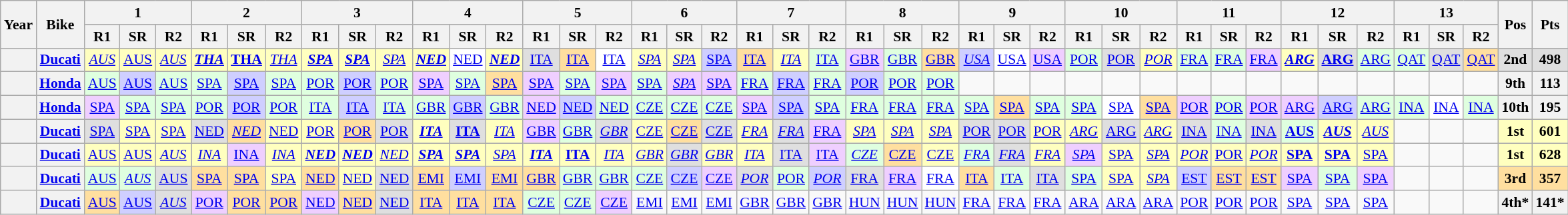<table class="wikitable" style="text-align:center; font-size:90%;">
<tr>
<th rowspan="2">Year</th>
<th rowspan="2">Bike</th>
<th colspan="3">1</th>
<th colspan="3">2</th>
<th colspan="3">3</th>
<th colspan="3">4</th>
<th colspan="3">5</th>
<th colspan="3">6</th>
<th colspan="3">7</th>
<th colspan="3">8</th>
<th colspan="3">9</th>
<th colspan="3">10</th>
<th colspan="3">11</th>
<th colspan="3">12</th>
<th colspan="3">13</th>
<th rowspan="2">Pos</th>
<th rowspan="2">Pts</th>
</tr>
<tr>
<th>R1</th>
<th>SR</th>
<th>R2</th>
<th>R1</th>
<th>SR</th>
<th>R2</th>
<th>R1</th>
<th>SR</th>
<th>R2</th>
<th>R1</th>
<th>SR</th>
<th>R2</th>
<th>R1</th>
<th>SR</th>
<th>R2</th>
<th>R1</th>
<th>SR</th>
<th>R2</th>
<th>R1</th>
<th>SR</th>
<th>R2</th>
<th>R1</th>
<th>SR</th>
<th>R2</th>
<th>R1</th>
<th>SR</th>
<th>R2</th>
<th>R1</th>
<th>SR</th>
<th>R2</th>
<th>R1</th>
<th>SR</th>
<th>R2</th>
<th>R1</th>
<th>SR</th>
<th>R2</th>
<th>R1</th>
<th>SR</th>
<th>R2</th>
</tr>
<tr>
<th></th>
<th><a href='#'>Ducati</a></th>
<td style="background:#ffffbf;"><em><a href='#'>AUS</a></em><br></td>
<td style="background:#ffffbf;"><a href='#'>AUS</a><br></td>
<td style="background:#ffffbf;"><em><a href='#'>AUS</a></em><br></td>
<td style="background:#ffffbf;"><strong><em><a href='#'>THA</a></em></strong><br></td>
<td style="background:#ffffbf;"><strong><a href='#'>THA</a></strong><br></td>
<td style="background:#ffffbf;"><em><a href='#'>THA</a></em><br></td>
<td style="background:#ffffbf;"><strong><em><a href='#'>SPA</a></em></strong><br></td>
<td style="background:#ffffbf;"><strong><em><a href='#'>SPA</a></em></strong><br></td>
<td style="background:#ffffbf;"><em><a href='#'>SPA</a></em><br></td>
<td style="background:#ffffbf;"><strong><em><a href='#'>NED</a></em></strong><br></td>
<td style="background:#ffffff;"><a href='#'>NED</a><br></td>
<td style="background:#ffffbf;"><strong><em><a href='#'>NED</a></em></strong><br></td>
<td style="background:#dfdfdf;"><a href='#'>ITA</a><br></td>
<td style="background:#ffdf9f;"><a href='#'>ITA</a><br></td>
<td style="background:#ffffff;"><a href='#'>ITA</a><br></td>
<td style="background:#ffffbf;"><em><a href='#'>SPA</a></em><br></td>
<td style="background:#ffffbf;"><em><a href='#'>SPA</a></em><br></td>
<td style="background:#cfcfff;"><a href='#'>SPA</a><br></td>
<td style="background:#ffdf9f;"><a href='#'>ITA</a><br></td>
<td style="background:#ffffbf;"><em><a href='#'>ITA</a></em><br></td>
<td style="background:#dfffdf;"><a href='#'>ITA</a><br></td>
<td style="background:#efcfff;"><a href='#'>GBR</a><br></td>
<td style="background:#dfffdf;"><a href='#'>GBR</a><br></td>
<td style="background:#ffdf9f;"><a href='#'>GBR</a><br></td>
<td style="background:#cfcfff;"><em><a href='#'>USA</a></em><br></td>
<td style="background:#FFFFFF;"><a href='#'>USA</a><br></td>
<td style="background:#efcfff;"><a href='#'>USA</a><br></td>
<td style="background:#dfffdf;"><a href='#'>POR</a><br></td>
<td style="background:#dfdfdf;"><a href='#'>POR</a><br></td>
<td style="background:#ffffbf;"><em><a href='#'>POR</a></em><br></td>
<td style="background:#dfffdf;"><a href='#'>FRA</a><br></td>
<td style="background:#dfffdf;"><a href='#'>FRA</a><br></td>
<td style="background:#efcfff;"><a href='#'>FRA</a><br></td>
<td style="background:#ffffbf;"><strong><em><a href='#'>ARG</a></em></strong><br></td>
<td style="background:#dfdfdf;"><strong><a href='#'>ARG</a></strong><br></td>
<td style="background:#dfffdf;"><a href='#'>ARG</a><br></td>
<td style="background:#dfffdf;"><a href='#'>QAT</a><br></td>
<td style="background:#dfdfdf;"><a href='#'>QAT</a><br></td>
<td style="background:#ffdf9f;"><a href='#'>QAT</a><br></td>
<td style="background:#dfdfdf;"><strong>2nd</strong></td>
<td style="background:#dfdfdf;"><strong>498</strong></td>
</tr>
<tr>
<th></th>
<th><a href='#'>Honda</a></th>
<td style="background:#dfffdf;"><a href='#'>AUS</a><br></td>
<td style="background:#cfcfff;"><a href='#'>AUS</a><br></td>
<td style="background:#dfffdf;"><a href='#'>AUS</a><br></td>
<td style="background:#dfffdf;"><a href='#'>SPA</a><br></td>
<td style="background:#cfcfff;"><a href='#'>SPA</a><br></td>
<td style="background:#dfffdf;"><a href='#'>SPA</a><br></td>
<td style="background:#dfffdf;"><a href='#'>POR</a><br></td>
<td style="background:#cfcfff;"><a href='#'>POR</a><br></td>
<td style="background:#dfffdf;"><a href='#'>POR</a><br></td>
<td style="background:#efcfff;"><a href='#'>SPA</a><br></td>
<td style="background:#dfffdf;"><a href='#'>SPA</a><br></td>
<td style="background:#ffdf9f;"><a href='#'>SPA</a><br></td>
<td style="background:#efcfff;"><a href='#'>SPA</a><br></td>
<td style="background:#dfffdf;"><a href='#'>SPA</a><br></td>
<td style="background:#efcfff;"><a href='#'>SPA</a><br></td>
<td style="background:#dfffdf;"><a href='#'>SPA</a><br></td>
<td style="background:#efcfff;"><em><a href='#'>SPA</a></em><br></td>
<td style="background:#efcfff;"><a href='#'>SPA</a><br></td>
<td style="background:#dfffdf;"><a href='#'>FRA</a><br></td>
<td style="background:#cfcfff;"><a href='#'>FRA</a><br></td>
<td style="background:#dfffdf;"><a href='#'>FRA</a><br></td>
<td style="background:#cfcfff;"><a href='#'>POR</a><br></td>
<td style="background:#dfffdf;"><a href='#'>POR</a><br></td>
<td style="background:#dfffdf;"><a href='#'>POR</a><br></td>
<td></td>
<td></td>
<td></td>
<td></td>
<td></td>
<td></td>
<td></td>
<td></td>
<td></td>
<td></td>
<td></td>
<td></td>
<td></td>
<td></td>
<td></td>
<th>9th</th>
<th>113</th>
</tr>
<tr>
<th></th>
<th><a href='#'>Honda</a></th>
<td style="background:#efcfff;"><a href='#'>SPA</a><br></td>
<td style="background:#dfffdf;"><a href='#'>SPA</a><br></td>
<td style="background:#dfffdf;"><a href='#'>SPA</a><br></td>
<td style="background:#dfffdf;"><a href='#'>POR</a><br></td>
<td style="background:#cfcfff;"><a href='#'>POR</a><br></td>
<td style="background:#dfffdf;"><a href='#'>POR</a><br></td>
<td style="background:#dfffdf;"><a href='#'>ITA</a><br></td>
<td style="background:#cfcfff;"><a href='#'>ITA</a><br></td>
<td style="background:#dfffdf;"><a href='#'>ITA</a><br></td>
<td style="background:#dfffdf;"><a href='#'>GBR</a><br></td>
<td style="background:#cfcfff;"><a href='#'>GBR</a><br></td>
<td style="background:#dfffdf;"><a href='#'>GBR</a><br></td>
<td style="background:#efcfff;"><a href='#'>NED</a><br></td>
<td style="background:#cfcfff;"><a href='#'>NED</a><br></td>
<td style="background:#dfffdf;"><a href='#'>NED</a><br></td>
<td style="background:#dfffdf;"><a href='#'>CZE</a><br></td>
<td style="background:#dfffdf;"><a href='#'>CZE</a><br></td>
<td style="background:#dfffdf;"><a href='#'>CZE</a><br></td>
<td style="background:#efcfff;"><a href='#'>SPA</a><br></td>
<td style="background:#cfcfff;"><a href='#'>SPA</a><br></td>
<td style="background:#dfffdf;"><a href='#'>SPA</a><br></td>
<td style="background:#dfffdf;"><a href='#'>FRA</a><br></td>
<td style="background:#dfffdf;"><a href='#'>FRA</a><br></td>
<td style="background:#dfffdf;"><a href='#'>FRA</a><br></td>
<td style="background:#dfffdf;"><a href='#'>SPA</a><br></td>
<td style="background:#ffdf9f;"><a href='#'>SPA</a><br></td>
<td style="background:#dfffdf;"><a href='#'>SPA</a><br></td>
<td style="background:#dfffdf;"><a href='#'>SPA</a><br></td>
<td style="background:#ffffff;"><a href='#'>SPA</a><br></td>
<td style="background:#ffdf9f;"><a href='#'>SPA</a><br></td>
<td style="background:#efcfff;"><a href='#'>POR</a><br></td>
<td style="background:#dfffdf;"><a href='#'>POR</a><br></td>
<td style="background:#efcfff;"><a href='#'>POR</a><br></td>
<td style="background:#efcfff;"><a href='#'>ARG</a><br></td>
<td style="background:#cfcfff;"><a href='#'>ARG</a><br></td>
<td style="background:#dfffdf;"><a href='#'>ARG</a><br></td>
<td style="background:#dfffdf;"><a href='#'>INA</a><br></td>
<td style="background:#ffffff;"><a href='#'>INA</a><br></td>
<td style="background:#dfffdf;"><a href='#'>INA</a><br></td>
<th>10th</th>
<th>195</th>
</tr>
<tr>
<th></th>
<th><a href='#'>Ducati</a></th>
<td style="background:#dfdfdf;"><a href='#'>SPA</a><br></td>
<td style="background:#ffffbf;"><a href='#'>SPA</a><br></td>
<td style="background:#ffffbf;"><a href='#'>SPA</a><br></td>
<td style="background:#dfdfdf;"><a href='#'>NED</a><br></td>
<td style="background:#ffdf9f;"><em><a href='#'>NED</a></em><br></td>
<td style="background:#ffffbf;"><a href='#'>NED</a><br></td>
<td style="background:#ffffbf;"><a href='#'>POR</a><br></td>
<td style="background:#ffdf9f;"><a href='#'>POR</a><br></td>
<td style="background:#dfdfdf;"><a href='#'>POR</a><br></td>
<td style="background:#ffffbf;"><strong><em><a href='#'>ITA</a></em></strong><br></td>
<td style="background:#dfdfdf;"><strong><a href='#'>ITA</a></strong><br></td>
<td style="background:#ffffbf;"><em><a href='#'>ITA</a></em><br></td>
<td style="background:#efcfff;"><a href='#'>GBR</a><br></td>
<td style="background:#dfffdf;"><a href='#'>GBR</a><br></td>
<td style="background:#dfdfdf;"><em><a href='#'>GBR</a></em><br></td>
<td style="background:#ffffbf;"><a href='#'>CZE</a><br></td>
<td style="background:#ffdf9f;"><a href='#'>CZE</a><br></td>
<td style="background:#dfdfdf;"><a href='#'>CZE</a><br></td>
<td style="background:#ffffbf;"><em><a href='#'>FRA</a></em><br></td>
<td style="background:#dfdfdf;"><em><a href='#'>FRA</a></em><br></td>
<td style="background:#efcfff;"><a href='#'>FRA</a><br></td>
<td style="background:#ffffbf;"><em><a href='#'>SPA</a></em><br></td>
<td style="background:#ffffbf;"><em><a href='#'>SPA</a></em><br></td>
<td style="background:#ffffbf;"><em><a href='#'>SPA</a></em><br></td>
<td style="background:#dfdfdf;"><a href='#'>POR</a><br></td>
<td style="background:#dfdfdf;"><a href='#'>POR</a><br></td>
<td style="background:#ffffbf;"><a href='#'>POR</a><br></td>
<td style="background:#ffffbf;"><em><a href='#'>ARG</a></em><br></td>
<td style="background:#dfdfdf;"><a href='#'>ARG</a><br></td>
<td style="background:#ffffbf;"><em><a href='#'>ARG</a></em><br></td>
<td style="background:#dfdfdf;"><a href='#'>INA</a><br></td>
<td style="background:#dfffdf;"><a href='#'>INA</a><br></td>
<td style="background:#dfdfdf;"><a href='#'>INA</a><br></td>
<td style="background:#dfffdf;"><strong><a href='#'>AUS</a></strong><br></td>
<td style="background:#ffffbf;"><strong><em><a href='#'>AUS</a></em></strong><br></td>
<td style="background:#FFFFBF;"><em><a href='#'>AUS</a></em><br></td>
<td></td>
<td></td>
<td></td>
<th style="background:#ffffbf;">1st</th>
<th style="background:#ffffbf;">601</th>
</tr>
<tr>
<th></th>
<th><a href='#'>Ducati</a></th>
<td style="background:#ffffbf;"><a href='#'>AUS</a><br></td>
<td style="background:#ffffbf;"><a href='#'>AUS</a><br></td>
<td style="background:#ffffbf;"><em><a href='#'>AUS</a></em><br></td>
<td style="background:#ffffbf;"><em><a href='#'>INA</a></em><br></td>
<td style="background:#efcfff;"><a href='#'>INA</a><br></td>
<td style="background:#ffffbf;"><em><a href='#'>INA</a></em><br></td>
<td style="background:#ffffbf;"><strong><em><a href='#'>NED</a></em></strong><br></td>
<td style="background:#ffffbf;"><strong><em><a href='#'>NED</a></em></strong><br></td>
<td style="background:#ffffbf;"><em><a href='#'>NED</a></em><br></td>
<td style="background:#ffffbf;"><strong><em><a href='#'>SPA</a></em></strong><br></td>
<td style="background:#ffffbf;"><strong><em><a href='#'>SPA</a></em></strong><br></td>
<td style="background:#ffffbf;"><em><a href='#'>SPA</a></em><br></td>
<td style="background:#ffffbf;"><strong><em><a href='#'>ITA</a></em></strong><br></td>
<td style="background:#ffffbf;"><strong><a href='#'>ITA</a></strong><br></td>
<td style="background:#ffffbf;"><em><a href='#'>ITA</a></em><br></td>
<td style="background:#ffffbf;"><em><a href='#'>GBR</a><br></em></td>
<td style="background:#dfdfdf;"><em><a href='#'>GBR</a></em><br></td>
<td style="background:#ffffbf;"><em><a href='#'>GBR</a></em><br></td>
<td style="background:#ffffbf;"><em><a href='#'>ITA</a></em><br></td>
<td style="background:#dfdfdf;"><a href='#'>ITA</a><br></td>
<td style="background:#efcfff;"><a href='#'>ITA</a><br></td>
<td style="background:#dfffdf;"><em><a href='#'>CZE</a></em><br></td>
<td style="background:#ffdf9f;"><a href='#'>CZE</a><br></td>
<td style="background:#ffffbf;"><a href='#'>CZE</a><br></td>
<td style="background:#dfffdf;"><em><a href='#'>FRA</a></em><br></td>
<td style="background:#dfdfdf;"><em><a href='#'>FRA</a></em><br></td>
<td style="background:#ffffbf;"><em><a href='#'>FRA</a></em><br></td>
<td style="background:#efcfff;"><em><a href='#'>SPA</a></em><br></td>
<td style="background:#ffffbf;"><a href='#'>SPA</a><br></td>
<td style="background:#ffffbf;"><em><a href='#'>SPA</a></em><br></td>
<td style="background:#ffffbf;"><em><a href='#'>POR</a></em><br></td>
<td style="background:#ffffbf;"><a href='#'>POR</a><br></td>
<td style="background:#ffffbf;"><em><a href='#'>POR</a></em><br></td>
<td style="background:#ffffbf;"><strong><a href='#'>SPA</a></strong><br></td>
<td style="background:#ffffbf;"><strong><a href='#'>SPA</a></strong><br></td>
<td style="background:#ffffbf;"><a href='#'>SPA</a><br></td>
<td></td>
<td></td>
<td></td>
<th style="background:#FFFFBF;">1st</th>
<th style="background:#FFFFBF;">628</th>
</tr>
<tr>
<th></th>
<th><a href='#'>Ducati</a></th>
<td style="background:#DFFFDF;"><a href='#'>AUS</a><br></td>
<td style="background:#DFFFDF;"><em><a href='#'>AUS</a></em><br></td>
<td style="background:#DFDFDF;"><a href='#'>AUS</a><br></td>
<td style="background:#FFDF9F;"><a href='#'>SPA</a><br></td>
<td style="background:#FFDF9F;"><a href='#'>SPA</a><br></td>
<td style="background:#FFFFBF;"><a href='#'>SPA</a><br></td>
<td style="background:#FFDF9F;"><a href='#'>NED</a><br></td>
<td style="background:#FFFFBF;"><a href='#'>NED</a><br></td>
<td style="background:#DFDFDF;"><a href='#'>NED</a><br></td>
<td style="background:#FFDF9F;"><a href='#'>EMI</a><br></td>
<td style="background:#CFCFFF;"><a href='#'>EMI</a><br></td>
<td style="background:#FFDF9F;"><a href='#'>EMI</a><br></td>
<td style="background:#FFDF9F;"><a href='#'>GBR</a><br></td>
<td style="background:#DFFFDF;"><a href='#'>GBR</a><br></td>
<td style="background:#DFFFDF;"><a href='#'>GBR</a><br></td>
<td style="background:#DFFFDF;"><a href='#'>CZE</a><br></td>
<td style="background:#CFCFFF;"><a href='#'>CZE</a><br></td>
<td style="background:#EFCFFF;"><a href='#'>CZE</a><br></td>
<td style="background:#DFDFDF;"><em><a href='#'>POR</a></em><br></td>
<td style="background:#DFFFDF;"><a href='#'>POR</a><br></td>
<td style="background:#CFCFFF;"><em><a href='#'>POR</a></em><br></td>
<td style="background:#DFDFDF;"><a href='#'>FRA</a><br></td>
<td style="background:#EFCFFF;"><a href='#'>FRA</a><br></td>
<td style="background:#FFFFFF;"><a href='#'>FRA</a><br></td>
<td style="background:#FFDF9F;"><a href='#'>ITA</a><br></td>
<td style="background:#DFFFDF;"><a href='#'>ITA</a><br></td>
<td style="background:#DFDFDF;"><a href='#'>ITA</a><br></td>
<td style="background:#DFFFDF;"><a href='#'>SPA</a><br></td>
<td style="background:#FFFFBF;"><a href='#'>SPA</a><br></td>
<td style="background:#FFFFBF;"><em><a href='#'>SPA</a></em><br></td>
<td style="background:#CFCFFF;"><a href='#'>EST</a><br></td>
<td style="background:#FFDF9F;"><a href='#'>EST</a><br></td>
<td style="background:#FFDF9F;"><a href='#'>EST</a><br></td>
<td style="background:#EFCFFF;"><a href='#'>SPA</a><br></td>
<td style="background:#DFFFDF;"><a href='#'>SPA</a><br></td>
<td style="background:#EFCFFF;"><a href='#'>SPA</a><br></td>
<td></td>
<td></td>
<td></td>
<th style="background:#FFDF9F;">3rd</th>
<th style="background:#FFDF9F;">357</th>
</tr>
<tr>
<th></th>
<th><a href='#'>Ducati</a></th>
<td style="background:#FFDF9F;"><a href='#'>AUS</a><br></td>
<td style="background:#CFCFFF;"><a href='#'>AUS</a><br></td>
<td style="background:#DFDFDF;"><em><a href='#'>AUS</a></em><br></td>
<td style="background:#EFCFFF;"><a href='#'>POR</a><br></td>
<td style="background:#FFDF9F;"><a href='#'>POR</a><br></td>
<td style="background:#FFDF9F;"><a href='#'>POR</a><br></td>
<td style="background:#EFCFFF;"><a href='#'>NED</a><br></td>
<td style="background:#FFDF9F;"><a href='#'>NED</a><br></td>
<td style="background:#DFDFDF;"><a href='#'>NED</a><br></td>
<td style="background:#FFDF9F;"><a href='#'>ITA</a><br></td>
<td style="background:#FFDF9F;"><a href='#'>ITA</a><br></td>
<td style="background:#FFDF9F;"><a href='#'>ITA</a><br></td>
<td style="background:#DFFFDF;"><a href='#'>CZE</a><br></td>
<td style="background:#DFFFDF;"><a href='#'>CZE</a><br></td>
<td style="background:#EFCFFF;"><a href='#'>CZE</a><br></td>
<td style="background:#;"><a href='#'>EMI</a><br></td>
<td style="background:#;"><a href='#'>EMI</a><br></td>
<td style="background:#;"><a href='#'>EMI</a><br></td>
<td style="background:#;"><a href='#'>GBR</a><br></td>
<td style="background:#;"><a href='#'>GBR</a><br></td>
<td style="background:#;"><a href='#'>GBR</a><br></td>
<td style="background:#;"><a href='#'>HUN</a><br></td>
<td style="background:#;"><a href='#'>HUN</a><br></td>
<td style="background:#;"><a href='#'>HUN</a><br></td>
<td style="background:#;"><a href='#'>FRA</a><br></td>
<td style="background:#;"><a href='#'>FRA</a><br></td>
<td style="background:#;"><a href='#'>FRA</a><br></td>
<td style="background:#;"><a href='#'>ARA</a><br></td>
<td style="background:#;"><a href='#'>ARA</a><br></td>
<td style="background:#;"><a href='#'>ARA</a><br></td>
<td style="background:#;"><a href='#'>POR</a><br></td>
<td style="background:#;"><a href='#'>POR</a><br></td>
<td style="background:#;"><a href='#'>POR</a><br></td>
<td style="background:#;"><a href='#'>SPA</a><br></td>
<td style="background:#;"><a href='#'>SPA</a><br></td>
<td style="background:#;"><a href='#'>SPA</a><br></td>
<td></td>
<td></td>
<td></td>
<th style="background:#;">4th*</th>
<th style="background:#;">141*</th>
</tr>
</table>
